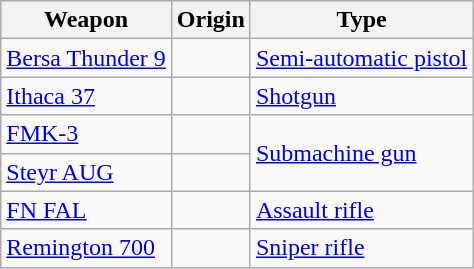<table class="wikitable">
<tr>
<th>Weapon</th>
<th>Origin</th>
<th>Type</th>
</tr>
<tr>
<td><a href='#'>Bersa Thunder 9</a></td>
<td></td>
<td><a href='#'>Semi-automatic pistol</a></td>
</tr>
<tr>
<td><a href='#'>Ithaca 37</a></td>
<td></td>
<td><a href='#'>Shotgun</a></td>
</tr>
<tr>
<td><a href='#'>FMK-3</a></td>
<td></td>
<td rowspan="2"><a href='#'>Submachine gun</a></td>
</tr>
<tr>
<td><a href='#'>Steyr AUG</a></td>
<td></td>
</tr>
<tr>
<td><a href='#'>FN FAL</a></td>
<td></td>
<td><a href='#'>Assault rifle</a></td>
</tr>
<tr>
<td><a href='#'>Remington 700</a></td>
<td></td>
<td><a href='#'>Sniper rifle</a></td>
</tr>
</table>
